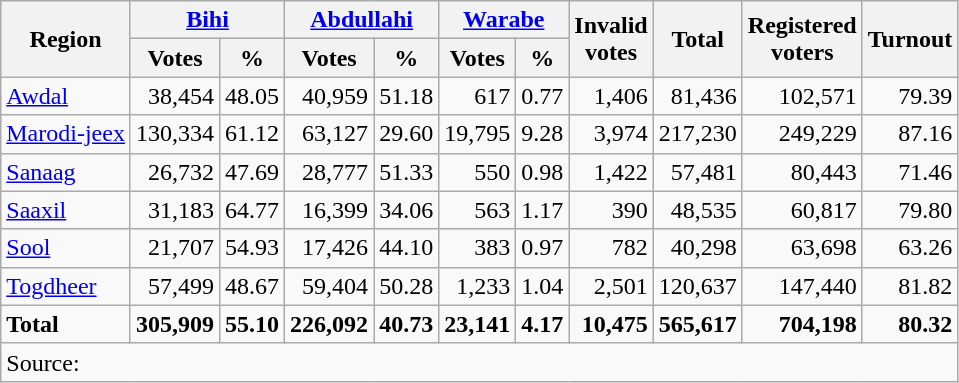<table class="wikitable sortable" style=text-align:right>
<tr>
<th rowspan=2>Region</th>
<th colspan=2><a href='#'>Bihi</a></th>
<th colspan=2><a href='#'>Abdullahi</a></th>
<th colspan=2><a href='#'>Warabe</a></th>
<th rowspan=2>Invalid<br>votes</th>
<th rowspan=2>Total</th>
<th rowspan=2>Registered<br>voters</th>
<th rowspan=2>Turnout</th>
</tr>
<tr>
<th>Votes</th>
<th>%</th>
<th>Votes</th>
<th>%</th>
<th>Votes</th>
<th>%</th>
</tr>
<tr>
<td align=left><a href='#'>Awdal</a></td>
<td>38,454</td>
<td>48.05</td>
<td>40,959</td>
<td>51.18</td>
<td>617</td>
<td>0.77</td>
<td>1,406</td>
<td>81,436</td>
<td>102,571</td>
<td>79.39</td>
</tr>
<tr>
<td align=left><a href='#'>Marodi-jeex</a></td>
<td>130,334</td>
<td>61.12</td>
<td>63,127</td>
<td>29.60</td>
<td>19,795</td>
<td>9.28</td>
<td>3,974</td>
<td>217,230</td>
<td>249,229</td>
<td>87.16</td>
</tr>
<tr>
<td align=left><a href='#'>Sanaag</a></td>
<td>26,732</td>
<td>47.69</td>
<td>28,777</td>
<td>51.33</td>
<td>550</td>
<td>0.98</td>
<td>1,422</td>
<td>57,481</td>
<td>80,443</td>
<td>71.46</td>
</tr>
<tr>
<td align=left><a href='#'>Saaxil</a></td>
<td>31,183</td>
<td>64.77</td>
<td>16,399</td>
<td>34.06</td>
<td>563</td>
<td>1.17</td>
<td>390</td>
<td>48,535</td>
<td>60,817</td>
<td>79.80</td>
</tr>
<tr>
<td align=left><a href='#'>Sool</a></td>
<td>21,707</td>
<td>54.93</td>
<td>17,426</td>
<td>44.10</td>
<td>383</td>
<td>0.97</td>
<td>782</td>
<td>40,298</td>
<td>63,698</td>
<td>63.26</td>
</tr>
<tr>
<td align=left><a href='#'>Togdheer</a></td>
<td>57,499</td>
<td>48.67</td>
<td>59,404</td>
<td>50.28</td>
<td>1,233</td>
<td>1.04</td>
<td>2,501</td>
<td>120,637</td>
<td>147,440</td>
<td>81.82</td>
</tr>
<tr style=font-weight:bold class=sortbottom>
<td align=left>Total</td>
<td>305,909</td>
<td>55.10</td>
<td>226,092</td>
<td>40.73</td>
<td>23,141</td>
<td>4.17</td>
<td>10,475</td>
<td>565,617</td>
<td>704,198</td>
<td>80.32</td>
</tr>
<tr class=sortbottom>
<td align=left colspan=11>Source: </td>
</tr>
</table>
